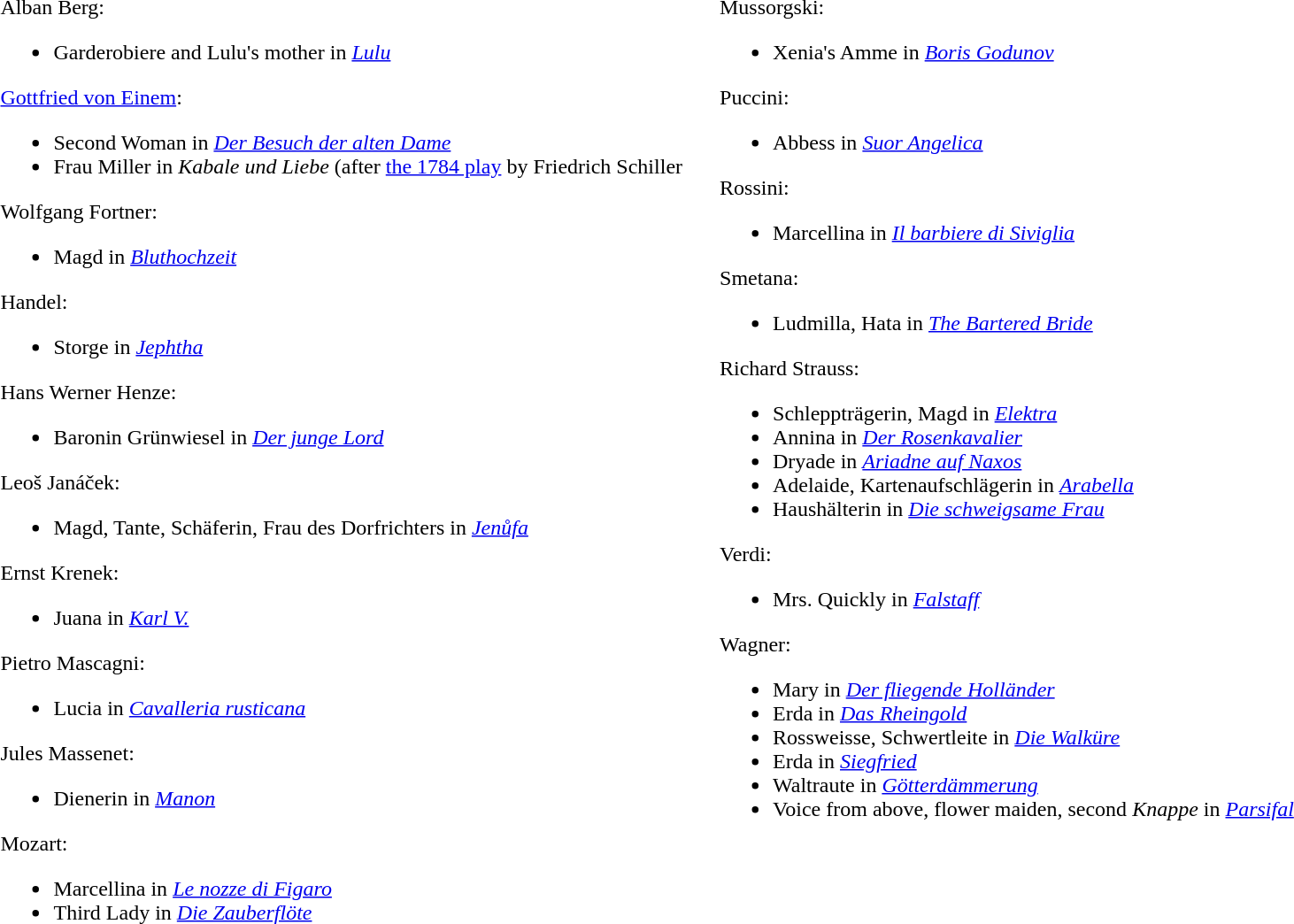<table>
<tr>
<td valign="top"><br>Alban Berg:<ul><li>Garderobiere and Lulu's mother in <em><a href='#'>Lulu</a></em></li></ul><a href='#'>Gottfried von Einem</a>:<ul><li>Second Woman in <em><a href='#'>Der Besuch der alten Dame</a></em></li><li>Frau Miller in <em>Kabale und Liebe</em> (after <a href='#'>the 1784 play</a> by Friedrich Schiller</li></ul>Wolfgang Fortner:<ul><li>Magd in <em><a href='#'>Bluthochzeit</a></em></li></ul>Handel:<ul><li>Storge in <em><a href='#'>Jephtha</a></em></li></ul>Hans Werner Henze:<ul><li>Baronin Grünwiesel in <em><a href='#'>Der junge Lord</a></em></li></ul>Leoš Janáček:<ul><li>Magd, Tante, Schäferin, Frau des Dorfrichters in <em><a href='#'>Jenůfa</a></em></li></ul>Ernst Krenek:<ul><li>Juana in <em><a href='#'>Karl V.</a></em></li></ul>Pietro Mascagni:<ul><li>Lucia in <em><a href='#'>Cavalleria rusticana</a></em></li></ul>Jules Massenet:<ul><li>Dienerin in <em><a href='#'>Manon</a></em></li></ul>Mozart:<ul><li>Marcellina in <em><a href='#'>Le nozze di Figaro</a></em></li><li>Third Lady in <em><a href='#'>Die Zauberflöte</a></em></li></ul></td>
<td width="20"> </td>
<td valign="top"><br>Mussorgski:<ul><li>Xenia's Amme in <em><a href='#'>Boris Godunov</a></em></li></ul>Puccini:<ul><li>Abbess in <em><a href='#'>Suor Angelica</a></em></li></ul>Rossini:<ul><li>Marcellina in <em><a href='#'>Il barbiere di Siviglia</a></em></li></ul>Smetana:<ul><li>Ludmilla, Hata in <em><a href='#'>The Bartered Bride</a></em></li></ul>Richard Strauss:<ul><li>Schleppträgerin, Magd in <em><a href='#'>Elektra</a></em></li><li>Annina in <em><a href='#'>Der Rosenkavalier</a></em></li><li>Dryade in <em><a href='#'>Ariadne auf Naxos</a></em></li><li>Adelaide, Kartenaufschlägerin in <em><a href='#'>Arabella</a></em></li><li>Haushälterin in <em><a href='#'>Die schweigsame Frau</a></em></li></ul>Verdi:<ul><li>Mrs. Quickly in <em><a href='#'>Falstaff</a></em></li></ul>Wagner:<ul><li>Mary in <em><a href='#'>Der fliegende Holländer</a></em></li><li>Erda in <em><a href='#'>Das Rheingold</a></em></li><li>Rossweisse, Schwertleite in <em><a href='#'>Die Walküre</a></em></li><li>Erda in <em><a href='#'>Siegfried</a></em></li><li>Waltraute in <em><a href='#'>Götterdämmerung</a></em></li><li>Voice from above, flower maiden, second <em>Knappe</em> in <em><a href='#'>Parsifal</a></em></li></ul></td>
</tr>
</table>
